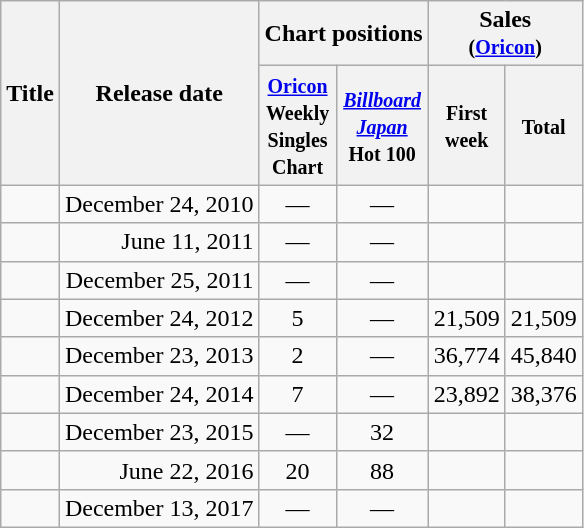<table class="wikitable" style="text-align:center">
<tr>
<th rowspan="2">Title</th>
<th rowspan="2">Release date</th>
<th colspan="2">Chart positions</th>
<th colspan="2">Sales<br><small>(<a href='#'>Oricon</a>)</small></th>
</tr>
<tr>
<th><small><a href='#'>Oricon</a><br>Weekly<br>Singles<br>Chart</small></th>
<th><small><em><a href='#'>Billboard<br>Japan</a></em><br>Hot 100</small></th>
<th><small>First<br>week</small></th>
<th><small>Total</small></th>
</tr>
<tr>
<td align="left"></td>
<td align="right">December 24, 2010</td>
<td>—</td>
<td>—</td>
<td></td>
<td></td>
</tr>
<tr>
<td align="left"></td>
<td align="right">June 11, 2011</td>
<td>—</td>
<td>—</td>
<td></td>
<td></td>
</tr>
<tr>
<td align="left"></td>
<td align="right">December 25, 2011</td>
<td>—</td>
<td>—</td>
<td></td>
<td></td>
</tr>
<tr>
<td align="left"></td>
<td align="right">December 24, 2012</td>
<td>5</td>
<td>—</td>
<td align="right">21,509</td>
<td align="right">21,509</td>
</tr>
<tr>
<td align="left"></td>
<td align="right">December 23, 2013</td>
<td>2</td>
<td>—</td>
<td align="right">36,774</td>
<td align="right">45,840</td>
</tr>
<tr>
<td align="left"></td>
<td align="right">December 24, 2014</td>
<td>7</td>
<td>—</td>
<td align="right">23,892</td>
<td align="right">38,376</td>
</tr>
<tr>
<td align="left"></td>
<td align="right">December 23, 2015</td>
<td>—</td>
<td>32</td>
<td></td>
<td></td>
</tr>
<tr>
<td align="left"></td>
<td align="right">June 22, 2016</td>
<td>20</td>
<td>88</td>
<td></td>
<td></td>
</tr>
<tr>
<td align="left"></td>
<td align="right">December 13, 2017</td>
<td>—</td>
<td>—</td>
<td></td>
<td></td>
</tr>
</table>
